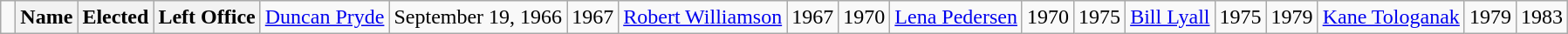<table class="wikitable">
<tr>
<td> </td>
<th><strong>Name </strong></th>
<th><strong>Elected</strong></th>
<th><strong>Left Office</strong><br></th>
<td><a href='#'>Duncan Pryde</a></td>
<td>September 19, 1966</td>
<td>1967<br></td>
<td><a href='#'>Robert Williamson</a></td>
<td>1967</td>
<td>1970<br></td>
<td><a href='#'>Lena Pedersen</a></td>
<td>1970</td>
<td>1975<br></td>
<td><a href='#'>Bill Lyall</a></td>
<td>1975</td>
<td>1979<br></td>
<td><a href='#'>Kane Tologanak</a></td>
<td>1979</td>
<td>1983<br></td>
</tr>
</table>
